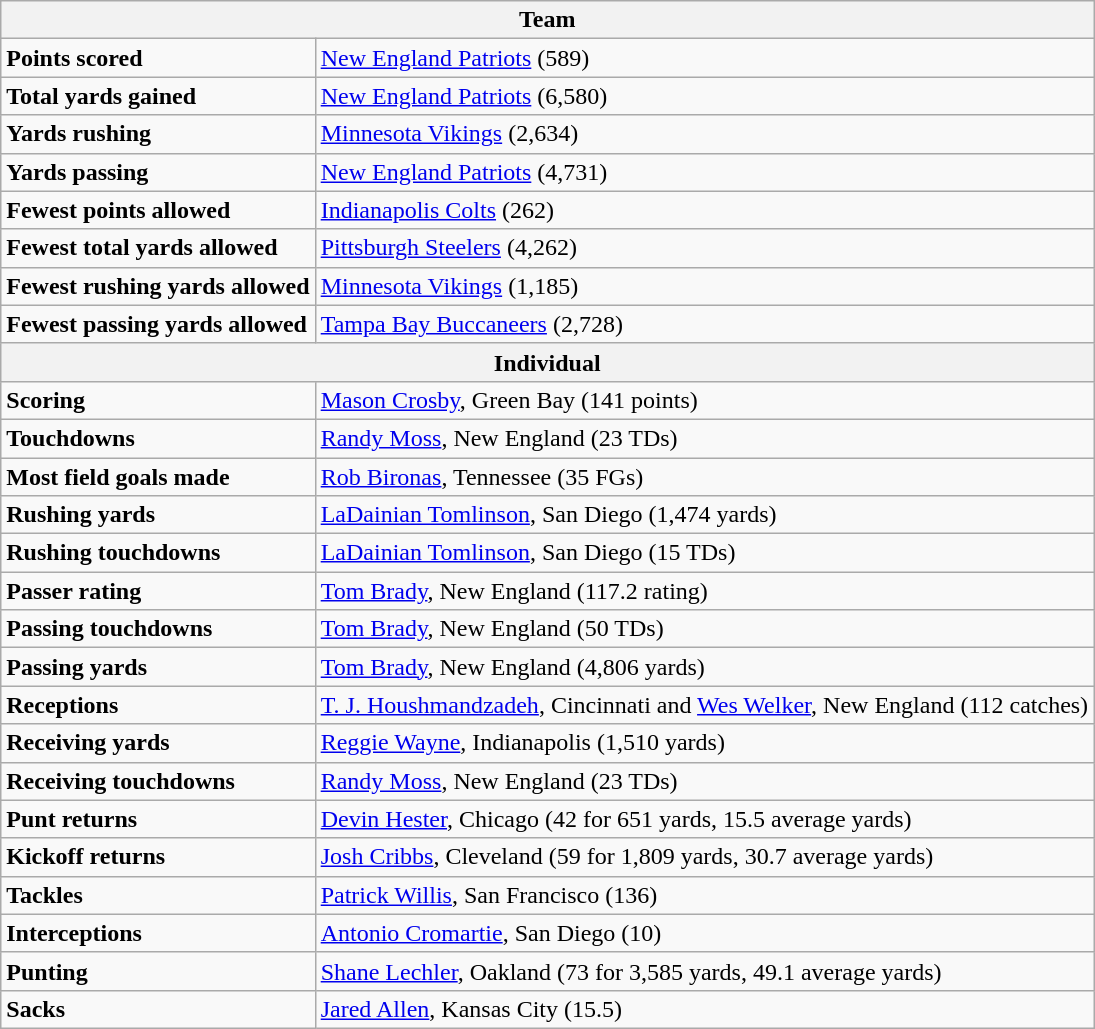<table class="wikitable">
<tr>
<th colspan=2>Team</th>
</tr>
<tr>
<td><strong>Points scored</strong></td>
<td><a href='#'>New England Patriots</a> (589)</td>
</tr>
<tr>
<td><strong>Total yards gained</strong></td>
<td><a href='#'>New England Patriots</a> (6,580)</td>
</tr>
<tr>
<td><strong>Yards rushing</strong></td>
<td><a href='#'>Minnesota Vikings</a> (2,634)</td>
</tr>
<tr>
<td><strong>Yards passing</strong></td>
<td><a href='#'>New England Patriots</a> (4,731)</td>
</tr>
<tr>
<td><strong>Fewest points allowed</strong></td>
<td><a href='#'>Indianapolis Colts</a> (262)</td>
</tr>
<tr>
<td><strong>Fewest total yards allowed</strong></td>
<td><a href='#'>Pittsburgh Steelers</a> (4,262)</td>
</tr>
<tr>
<td><strong>Fewest rushing yards allowed</strong></td>
<td><a href='#'>Minnesota Vikings</a> (1,185)</td>
</tr>
<tr>
<td><strong>Fewest passing yards allowed</strong></td>
<td><a href='#'>Tampa Bay Buccaneers</a> (2,728)</td>
</tr>
<tr>
<th colspan=2>Individual</th>
</tr>
<tr>
<td><strong>Scoring</strong></td>
<td><a href='#'>Mason Crosby</a>, Green Bay (141 points)</td>
</tr>
<tr>
<td><strong>Touchdowns</strong></td>
<td><a href='#'>Randy Moss</a>, New England (23 TDs)</td>
</tr>
<tr>
<td><strong>Most field goals made</strong></td>
<td><a href='#'>Rob Bironas</a>, Tennessee (35 FGs)</td>
</tr>
<tr>
<td><strong>Rushing yards</strong></td>
<td><a href='#'>LaDainian Tomlinson</a>, San Diego (1,474 yards)</td>
</tr>
<tr>
<td><strong>Rushing touchdowns</strong></td>
<td><a href='#'>LaDainian Tomlinson</a>, San Diego (15 TDs)</td>
</tr>
<tr>
<td><strong>Passer rating</strong></td>
<td><a href='#'>Tom Brady</a>, New England (117.2 rating)</td>
</tr>
<tr>
<td><strong>Passing touchdowns</strong></td>
<td><a href='#'>Tom Brady</a>, New England (50 TDs)</td>
</tr>
<tr>
<td><strong>Passing yards</strong></td>
<td><a href='#'>Tom Brady</a>, New England (4,806 yards)</td>
</tr>
<tr>
<td><strong>Receptions</strong></td>
<td><a href='#'>T. J. Houshmandzadeh</a>, Cincinnati and <a href='#'>Wes Welker</a>, New England (112 catches)</td>
</tr>
<tr>
<td><strong>Receiving yards</strong></td>
<td><a href='#'>Reggie Wayne</a>, Indianapolis (1,510 yards)</td>
</tr>
<tr>
<td><strong>Receiving touchdowns</strong></td>
<td><a href='#'>Randy Moss</a>, New England (23 TDs)</td>
</tr>
<tr>
<td><strong>Punt returns</strong></td>
<td><a href='#'>Devin Hester</a>, Chicago (42 for 651 yards, 15.5 average yards)</td>
</tr>
<tr>
<td><strong>Kickoff returns</strong></td>
<td><a href='#'>Josh Cribbs</a>, Cleveland (59 for 1,809 yards, 30.7 average yards)</td>
</tr>
<tr>
<td><strong>Tackles</strong></td>
<td><a href='#'>Patrick Willis</a>, San Francisco (136)</td>
</tr>
<tr>
<td><strong>Interceptions</strong></td>
<td><a href='#'>Antonio Cromartie</a>, San Diego (10)</td>
</tr>
<tr>
<td><strong>Punting</strong></td>
<td><a href='#'>Shane Lechler</a>, Oakland (73 for 3,585 yards, 49.1 average yards)</td>
</tr>
<tr>
<td><strong>Sacks</strong></td>
<td><a href='#'>Jared Allen</a>, Kansas City (15.5)</td>
</tr>
</table>
